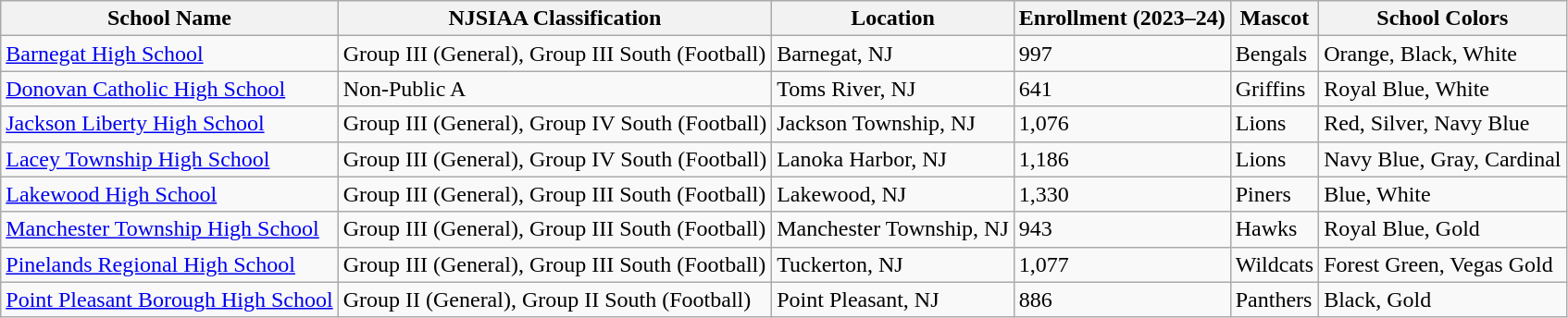<table class="wikitable sortable">
<tr>
<th>School Name</th>
<th>NJSIAA Classification</th>
<th>Location</th>
<th>Enrollment (2023–24)</th>
<th>Mascot</th>
<th>School Colors</th>
</tr>
<tr>
<td><a href='#'>Barnegat High School</a></td>
<td>Group III (General), Group III South (Football)</td>
<td>Barnegat, NJ</td>
<td>997</td>
<td>Bengals</td>
<td> Orange,  Black,  White</td>
</tr>
<tr>
<td><a href='#'>Donovan Catholic High School</a></td>
<td>Non-Public A</td>
<td>Toms River, NJ</td>
<td>641</td>
<td>Griffins</td>
<td> Royal Blue,  White</td>
</tr>
<tr>
<td><a href='#'>Jackson Liberty High School</a></td>
<td>Group III (General), Group IV South (Football)</td>
<td>Jackson Township, NJ</td>
<td>1,076</td>
<td>Lions</td>
<td> Red,  Silver,  Navy Blue</td>
</tr>
<tr>
<td><a href='#'>Lacey Township High School</a></td>
<td>Group III (General), Group IV South (Football)</td>
<td>Lanoka Harbor, NJ</td>
<td>1,186</td>
<td>Lions</td>
<td> Navy Blue,  Gray,  Cardinal</td>
</tr>
<tr>
<td><a href='#'>Lakewood High School</a></td>
<td>Group III (General), Group III South (Football)</td>
<td>Lakewood, NJ</td>
<td>1,330</td>
<td>Piners</td>
<td> Blue,  White</td>
</tr>
<tr>
<td><a href='#'>Manchester Township High School</a></td>
<td>Group III (General), Group III South (Football)</td>
<td>Manchester Township, NJ</td>
<td>943</td>
<td>Hawks</td>
<td> Royal Blue,  Gold</td>
</tr>
<tr>
<td><a href='#'>Pinelands Regional High School</a></td>
<td>Group III (General), Group III South (Football)</td>
<td>Tuckerton, NJ</td>
<td>1,077</td>
<td>Wildcats</td>
<td> Forest Green,  Vegas Gold</td>
</tr>
<tr>
<td><a href='#'>Point Pleasant Borough High School</a></td>
<td>Group II (General), Group II South (Football)</td>
<td>Point Pleasant, NJ</td>
<td>886</td>
<td>Panthers</td>
<td> Black,  Gold</td>
</tr>
</table>
